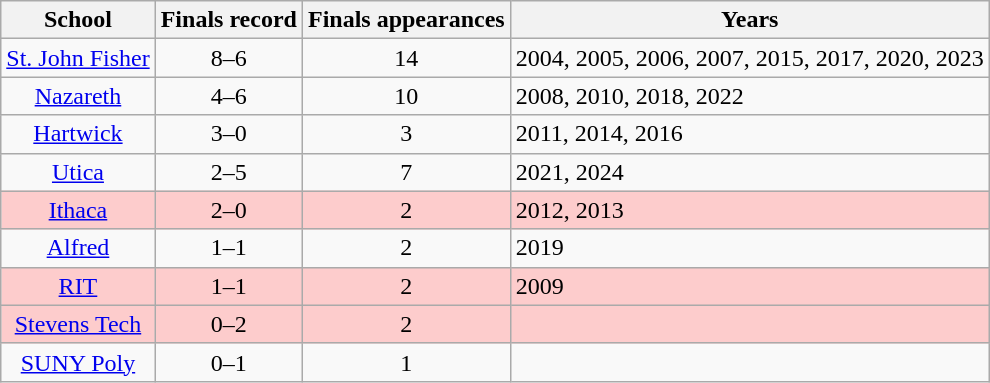<table class="wikitable sortable" style="text-align:center;">
<tr>
<th>School</th>
<th>Finals record</th>
<th>Finals appearances</th>
<th class=unsortable>Years</th>
</tr>
<tr>
<td><a href='#'>St. John Fisher</a></td>
<td>8–6</td>
<td>14</td>
<td align=left>2004, 2005, 2006, 2007, 2015, 2017, 2020, 2023</td>
</tr>
<tr>
<td><a href='#'>Nazareth</a></td>
<td>4–6</td>
<td>10</td>
<td align=left>2008, 2010, 2018, 2022</td>
</tr>
<tr>
<td><a href='#'>Hartwick</a></td>
<td>3–0</td>
<td>3</td>
<td align=left>2011, 2014, 2016</td>
</tr>
<tr>
<td><a href='#'>Utica</a></td>
<td>2–5</td>
<td>7</td>
<td align=left>2021, 2024</td>
</tr>
<tr bgcolor=#fdcccc>
<td><a href='#'>Ithaca</a></td>
<td>2–0</td>
<td>2</td>
<td align=left>2012, 2013</td>
</tr>
<tr>
<td><a href='#'>Alfred</a></td>
<td>1–1</td>
<td>2</td>
<td align=left>2019</td>
</tr>
<tr bgcolor=#fdcccc>
<td><a href='#'>RIT</a></td>
<td>1–1</td>
<td>2</td>
<td align=left>2009</td>
</tr>
<tr bgcolor=#fdcccc>
<td><a href='#'>Stevens Tech</a></td>
<td>0–2</td>
<td>2</td>
<td align=left></td>
</tr>
<tr>
<td><a href='#'>SUNY Poly</a></td>
<td>0–1</td>
<td>1</td>
<td align=left></td>
</tr>
</table>
